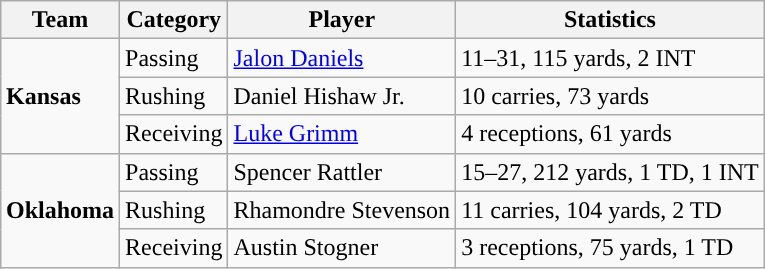<table class="wikitable" style="float: right;">
<tr>
<th>Team</th>
<th>Category</th>
<th>Player</th>
<th>Statistics</th>
</tr>
<tr>
<td rowspan=3><strong>Kansas</strong></td>
<td>Passing</td>
<td><a href='#'>Jalon Daniels</a></td>
<td>11–31, 115 yards, 2 INT</td>
</tr>
<tr>
<td>Rushing</td>
<td>Daniel Hishaw Jr.</td>
<td>10 carries, 73 yards</td>
</tr>
<tr>
<td>Receiving</td>
<td><a href='#'>Luke Grimm</a></td>
<td>4 receptions, 61 yards</td>
</tr>
<tr>
<td rowspan=3><strong>Oklahoma</strong></td>
<td>Passing</td>
<td>Spencer Rattler</td>
<td>15–27, 212 yards, 1 TD, 1 INT</td>
</tr>
<tr>
<td>Rushing</td>
<td>Rhamondre Stevenson</td>
<td>11 carries, 104 yards, 2 TD</td>
</tr>
<tr>
<td>Receiving</td>
<td>Austin Stogner</td>
<td>3 receptions, 75 yards, 1 TD</td>
</tr>
</table>
